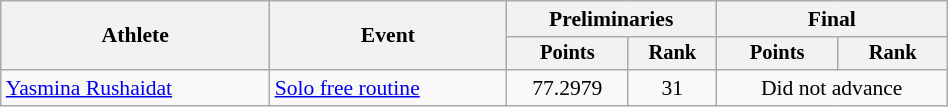<table class="wikitable" style="text-align:center; font-size:90%; width:50%;">
<tr>
<th rowspan="2">Athlete</th>
<th rowspan="2">Event</th>
<th colspan="2">Preliminaries</th>
<th colspan="2">Final</th>
</tr>
<tr style="font-size:95%">
<th>Points</th>
<th>Rank</th>
<th>Points</th>
<th>Rank</th>
</tr>
<tr>
<td align=left><a href='#'>Yasmina Rushaidat</a></td>
<td align=left><a href='#'>Solo free routine</a></td>
<td>77.2979</td>
<td>31</td>
<td colspan=2>Did not advance</td>
</tr>
</table>
